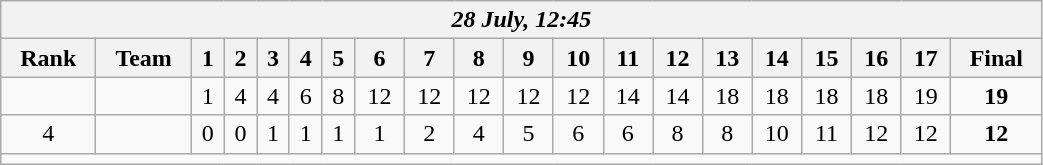<table class=wikitable style="text-align:center; width: 55%">
<tr>
<th colspan=21><em>28 July, 12:45</em></th>
</tr>
<tr>
<th>Rank</th>
<th>Team</th>
<th>1</th>
<th>2</th>
<th>3</th>
<th>4</th>
<th>5</th>
<th>6</th>
<th>7</th>
<th>8</th>
<th>9</th>
<th>10</th>
<th>11</th>
<th>12</th>
<th>13</th>
<th>14</th>
<th>15</th>
<th>16</th>
<th>17</th>
<th>Final</th>
</tr>
<tr>
<td></td>
<td align=left><strong></strong></td>
<td>1</td>
<td>4</td>
<td>4</td>
<td>6</td>
<td>8</td>
<td>12</td>
<td>12</td>
<td>12</td>
<td>12</td>
<td>12</td>
<td>14</td>
<td>14</td>
<td>18</td>
<td>18</td>
<td>18</td>
<td>18</td>
<td>19</td>
<td><strong>19</strong></td>
</tr>
<tr>
<td>4</td>
<td align=left></td>
<td>0</td>
<td>0</td>
<td>1</td>
<td>1</td>
<td>1</td>
<td>1</td>
<td>2</td>
<td>4</td>
<td>5</td>
<td>6</td>
<td>6</td>
<td>8</td>
<td>8</td>
<td>10</td>
<td>11</td>
<td>12</td>
<td>12</td>
<td><strong>12</strong></td>
</tr>
<tr>
<td colspan=21></td>
</tr>
</table>
